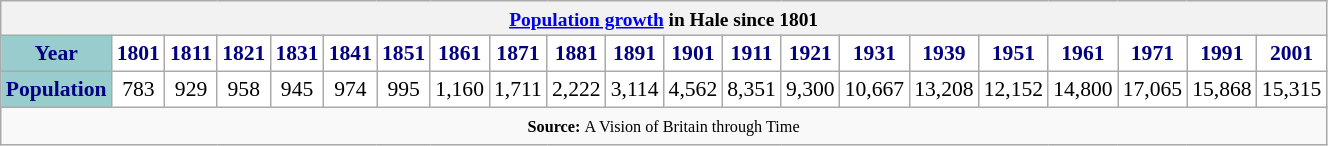<table class="wikitable" style="font-size:90%;width:70%;border:0px;text-align:center;line-height:120%;">
<tr>
<th colspan="21" style="text-align:center;font-size:90%;"><a href='#'>Population growth</a> in Hale since 1801</th>
</tr>
<tr>
<th style="background: #99CCCC; color: #000080" height="17">Year</th>
<th style="background: #FFFFFF; color:#000080;">1801</th>
<th style="background: #FFFFFF; color:#000080;">1811</th>
<th style="background: #FFFFFF; color:#000080;">1821</th>
<th style="background: #FFFFFF; color:#000080;">1831</th>
<th style="background: #FFFFFF; color:#000080;">1841</th>
<th style="background: #FFFFFF; color:#000080;">1851</th>
<th style="background: #FFFFFF; color:#000080;">1861</th>
<th style="background: #FFFFFF; color:#000080;">1871</th>
<th style="background: #FFFFFF; color:#000080;">1881</th>
<th style="background: #FFFFFF; color:#000080;">1891</th>
<th style="background: #FFFFFF; color:#000080;">1901</th>
<th style="background: #FFFFFF; color:#000080;">1911</th>
<th style="background: #FFFFFF; color:#000080;">1921</th>
<th style="background: #FFFFFF; color:#000080;">1931</th>
<th style="background: #FFFFFF; color:#000080;">1939</th>
<th style="background: #FFFFFF; color:#000080;">1951</th>
<th style="background: #FFFFFF; color:#000080;">1961</th>
<th style="background: #FFFFFF; color:#000080;">1971</th>
<th style="background: #FFFFFF; color:#000080;">1991</th>
<th style="background: #FFFFFF; color:#000080;">2001</th>
</tr>
<tr Align="center">
<th style="background: #99CCCC; color: #000080" height="17">Population</th>
<td style="background: #FFFFFF; color: black;">783</td>
<td style="background: #FFFFFF; color: black;">929</td>
<td style="background: #FFFFFF; color: black;">958</td>
<td style="background: #FFFFFF; color: black;">945</td>
<td style="background: #FFFFFF; color: black;">974</td>
<td style="background: #FFFFFF; color: black;">995</td>
<td style="background: #FFFFFF; color: black;">1,160</td>
<td style="background: #FFFFFF; color: black;">1,711</td>
<td style="background: #FFFFFF; color: black;">2,222</td>
<td style="background: #FFFFFF; color: black;">3,114</td>
<td style="background: #FFFFFF; color: black;">4,562</td>
<td style="background: #FFFFFF; color: black;">8,351</td>
<td style="background: #FFFFFF; color: black;">9,300</td>
<td style="background: #FFFFFF; color: black;">10,667</td>
<td style="background: #FFFFFF; color: black;">13,208</td>
<td style="background: #FFFFFF; color: black;">12,152</td>
<td style="background: #FFFFFF; color: black;">14,800</td>
<td style="background: #FFFFFF; color: black;">17,065</td>
<td style="background: #FFFFFF; color: black;">15,868</td>
<td style="background: #FFFFFF; color: black;">15,315</td>
</tr>
<tr>
<td colspan="21" style="text-align:center;font-size:90%;"><small><strong>Source: </strong>A Vision of Britain through Time</small></td>
</tr>
</table>
